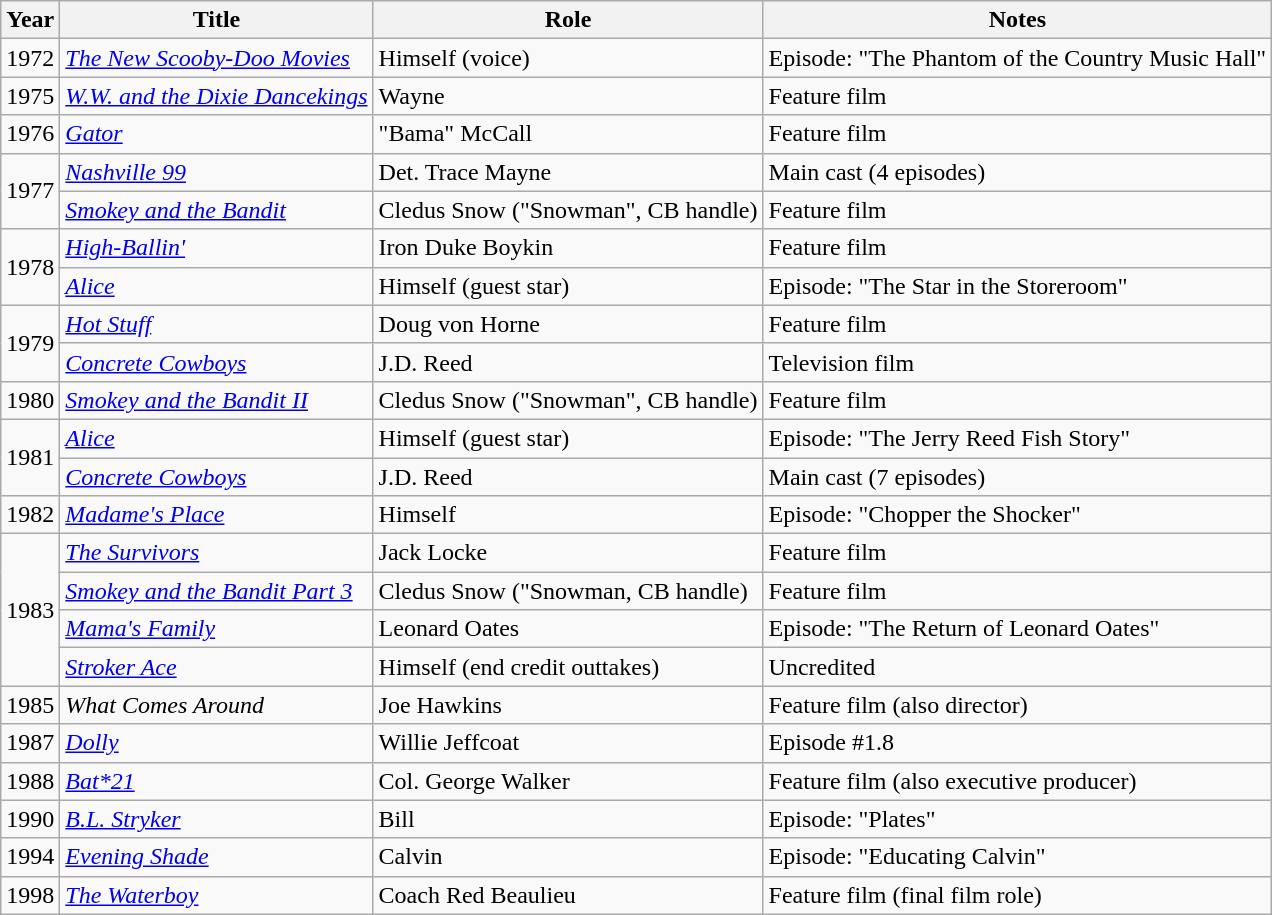<table class="wikitable">
<tr>
<th>Year</th>
<th>Title</th>
<th>Role</th>
<th>Notes</th>
</tr>
<tr>
<td>1972</td>
<td><em><a href='#'>The New Scooby-Doo Movies</a></em></td>
<td>Himself (voice)</td>
<td>Episode: "The Phantom of the Country Music Hall"</td>
</tr>
<tr>
<td>1975</td>
<td><em><a href='#'>W.W. and the Dixie Dancekings</a></em></td>
<td>Wayne</td>
<td>Feature film</td>
</tr>
<tr>
<td>1976</td>
<td><em><a href='#'>Gator</a></em></td>
<td>"Bama" McCall</td>
<td>Feature film</td>
</tr>
<tr>
<td rowspan="2">1977</td>
<td><em><a href='#'>Nashville 99</a></em></td>
<td>Det. Trace Mayne</td>
<td>Main cast (4 episodes)</td>
</tr>
<tr>
<td><em><a href='#'>Smokey and the Bandit</a></em></td>
<td>Cledus Snow ("Snowman", CB handle)</td>
<td>Feature film</td>
</tr>
<tr>
<td rowspan="2">1978</td>
<td><em><a href='#'>High-Ballin'</a></em></td>
<td>Iron Duke Boykin</td>
<td>Feature film</td>
</tr>
<tr>
<td><em><a href='#'>Alice</a></em></td>
<td>Himself (guest star)</td>
<td>Episode: "The Star in the Storeroom"</td>
</tr>
<tr>
<td rowspan="2">1979</td>
<td><em><a href='#'>Hot Stuff</a></em></td>
<td>Doug von Horne</td>
<td>Feature film</td>
</tr>
<tr>
<td><em><a href='#'>Concrete Cowboys</a></em></td>
<td>J.D. Reed</td>
<td>Television film</td>
</tr>
<tr>
<td>1980</td>
<td><em><a href='#'>Smokey and the Bandit II</a></em></td>
<td>Cledus Snow ("Snowman", CB handle)</td>
<td>Feature film</td>
</tr>
<tr>
<td rowspan="2">1981</td>
<td><em><a href='#'>Alice</a></em></td>
<td>Himself (guest star)</td>
<td>Episode: "The Jerry Reed Fish Story"</td>
</tr>
<tr>
<td><em><a href='#'>Concrete Cowboys</a></em></td>
<td>J.D. Reed</td>
<td>Main cast (7 episodes)</td>
</tr>
<tr>
<td>1982</td>
<td><em><a href='#'>Madame's Place</a></em></td>
<td>Himself</td>
<td>Episode: "Chopper the Shocker"</td>
</tr>
<tr>
<td rowspan="4">1983</td>
<td><em><a href='#'>The Survivors</a></em></td>
<td>Jack Locke</td>
<td>Feature film</td>
</tr>
<tr>
<td><em><a href='#'>Smokey and the Bandit Part 3</a></em></td>
<td>Cledus Snow ("Snowman, CB handle)</td>
<td>Feature film</td>
</tr>
<tr>
<td><em><a href='#'>Mama's Family</a></em></td>
<td>Leonard Oates</td>
<td>Episode: "The Return of Leonard Oates"</td>
</tr>
<tr>
<td><em><a href='#'>Stroker Ace</a></em></td>
<td>Himself (end credit outtakes)</td>
<td>Uncredited</td>
</tr>
<tr>
<td>1985</td>
<td><em>What Comes Around</em></td>
<td>Joe Hawkins</td>
<td>Feature film (also director)</td>
</tr>
<tr>
<td>1987</td>
<td><em><a href='#'>Dolly</a></em></td>
<td>Willie Jeffcoat</td>
<td>Episode #1.8</td>
</tr>
<tr>
<td>1988</td>
<td><em><a href='#'>Bat*21</a></em></td>
<td>Col. George Walker</td>
<td>Feature film (also executive producer)</td>
</tr>
<tr>
<td>1990</td>
<td><em><a href='#'>B.L. Stryker</a></em></td>
<td>Bill</td>
<td>Episode: "Plates"</td>
</tr>
<tr>
<td>1994</td>
<td><em><a href='#'>Evening Shade</a></em></td>
<td>Calvin</td>
<td>Episode: "Educating Calvin"</td>
</tr>
<tr>
<td>1998</td>
<td><em><a href='#'>The Waterboy</a></em></td>
<td>Coach Red Beaulieu</td>
<td>Feature film (final film role)</td>
</tr>
</table>
